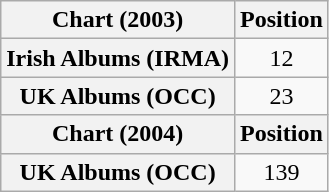<table class="wikitable plainrowheaders" style="text-align:center">
<tr>
<th>Chart (2003)</th>
<th>Position</th>
</tr>
<tr>
<th scope="row">Irish Albums (IRMA)</th>
<td>12</td>
</tr>
<tr>
<th scope="row">UK Albums (OCC)</th>
<td>23</td>
</tr>
<tr>
<th>Chart (2004)</th>
<th>Position</th>
</tr>
<tr>
<th scope="row">UK Albums (OCC)</th>
<td>139</td>
</tr>
</table>
